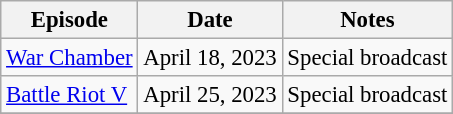<table class="wikitable" style="font-size: 95%;">
<tr>
<th>Episode</th>
<th>Date</th>
<th>Notes</th>
</tr>
<tr>
<td><a href='#'>War Chamber</a></td>
<td>April 18, 2023</td>
<td>Special broadcast</td>
</tr>
<tr>
<td><a href='#'>Battle Riot V</a></td>
<td>April 25, 2023</td>
<td>Special broadcast</td>
</tr>
<tr>
</tr>
</table>
